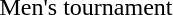<table>
<tr>
<td>Men's tournament<br></td>
<td nowrap=true></td>
<td nowrap=true></td>
<td nowrap=true></td>
</tr>
<tr>
<td><br></td>
<td nowrap=true></td>
<td nowrap=true></td>
<td nowrap=true></td>
</tr>
</table>
